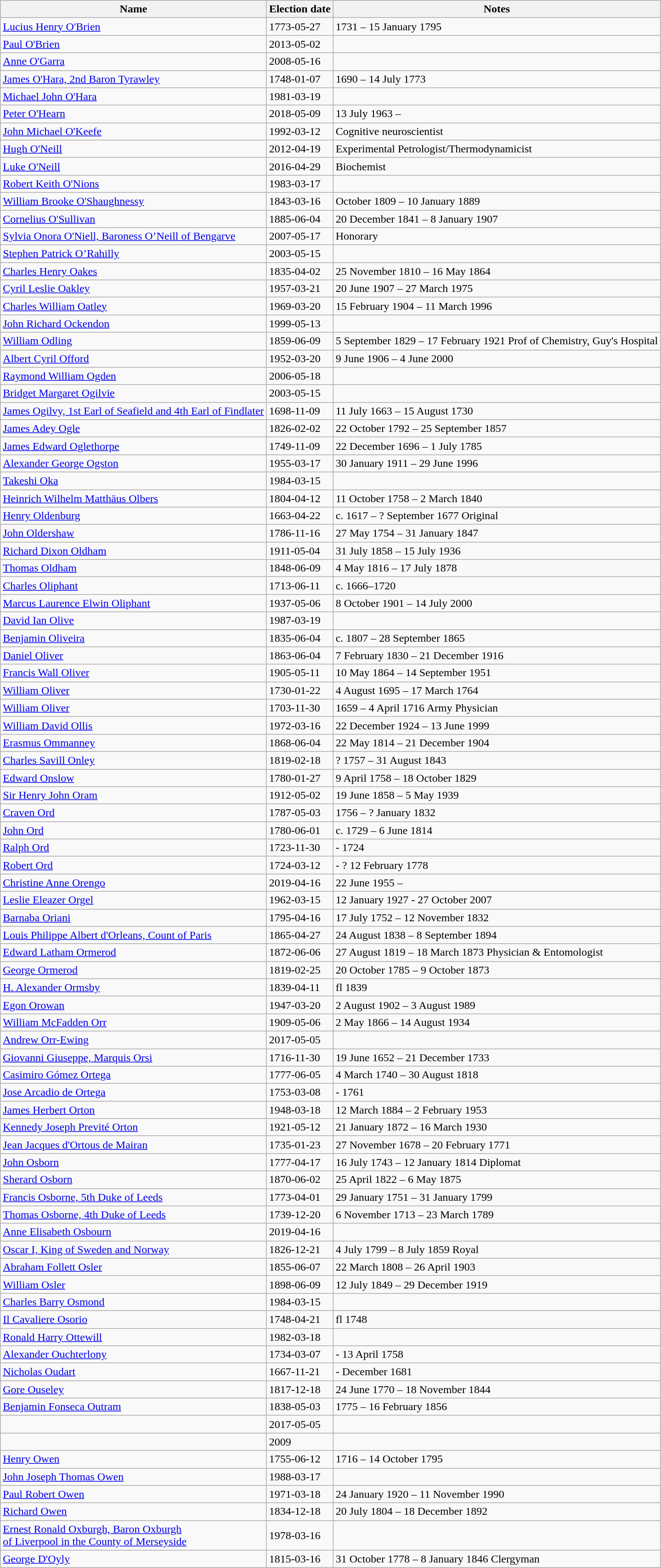<table class="wikitable sortable">
<tr>
<th>Name</th>
<th>Election date</th>
<th class="unsortable">Notes</th>
</tr>
<tr>
<td><a href='#'>Lucius Henry O'Brien</a></td>
<td>1773-05-27</td>
<td>1731 – 15 January 1795</td>
</tr>
<tr>
<td><a href='#'>Paul O'Brien</a></td>
<td>2013-05-02</td>
<td></td>
</tr>
<tr>
<td><a href='#'>Anne O'Garra</a></td>
<td>2008-05-16</td>
<td></td>
</tr>
<tr>
<td><a href='#'>James O'Hara, 2nd Baron Tyrawley</a></td>
<td>1748-01-07</td>
<td>1690 – 14 July 1773</td>
</tr>
<tr>
<td><a href='#'>Michael John O'Hara</a></td>
<td>1981-03-19</td>
<td></td>
</tr>
<tr>
<td><a href='#'>Peter O'Hearn</a></td>
<td>2018-05-09</td>
<td>13 July 1963 –</td>
</tr>
<tr>
<td><a href='#'>John Michael O'Keefe</a></td>
<td>1992-03-12</td>
<td>Cognitive neuroscientist</td>
</tr>
<tr>
<td><a href='#'>Hugh O'Neill</a></td>
<td>2012-04-19</td>
<td>Experimental Petrologist/Thermodynamicist</td>
</tr>
<tr>
<td><a href='#'>Luke O'Neill</a></td>
<td>2016-04-29</td>
<td>Biochemist</td>
</tr>
<tr>
<td><a href='#'>Robert Keith O'Nions</a></td>
<td>1983-03-17</td>
<td></td>
</tr>
<tr>
<td><a href='#'>William Brooke O'Shaughnessy</a></td>
<td>1843-03-16</td>
<td>October 1809 – 10 January 1889</td>
</tr>
<tr>
<td><a href='#'>Cornelius O'Sullivan</a></td>
<td>1885-06-04</td>
<td>20 December 1841 – 8 January 1907</td>
</tr>
<tr>
<td><a href='#'>Sylvia Onora O'Niell, Baroness O’Neill of Bengarve</a></td>
<td>2007-05-17</td>
<td>Honorary</td>
</tr>
<tr>
<td><a href='#'>Stephen Patrick O’Rahilly</a></td>
<td>2003-05-15</td>
<td></td>
</tr>
<tr>
<td><a href='#'>Charles Henry Oakes</a></td>
<td>1835-04-02</td>
<td>25 November 1810 – 16 May 1864</td>
</tr>
<tr>
<td><a href='#'>Cyril Leslie Oakley</a></td>
<td>1957-03-21</td>
<td>20 June 1907 – 27 March 1975</td>
</tr>
<tr>
<td><a href='#'>Charles William Oatley</a></td>
<td>1969-03-20</td>
<td>15 February 1904 – 11 March 1996</td>
</tr>
<tr>
<td><a href='#'>John Richard Ockendon</a></td>
<td>1999-05-13</td>
<td></td>
</tr>
<tr>
<td><a href='#'>William Odling</a></td>
<td>1859-06-09</td>
<td>5 September 1829 – 17 February 1921 Prof of Chemistry, Guy's Hospital</td>
</tr>
<tr>
<td><a href='#'>Albert Cyril Offord</a></td>
<td>1952-03-20</td>
<td>9 June 1906 – 4 June 2000</td>
</tr>
<tr>
<td><a href='#'>Raymond William Ogden</a></td>
<td>2006-05-18</td>
<td></td>
</tr>
<tr>
<td><a href='#'>Bridget Margaret Ogilvie</a></td>
<td>2003-05-15</td>
<td></td>
</tr>
<tr>
<td><a href='#'>James Ogilvy, 1st Earl of Seafield and 4th Earl of Findlater</a></td>
<td>1698-11-09</td>
<td>11 July 1663 – 15 August 1730</td>
</tr>
<tr>
<td><a href='#'>James Adey Ogle</a></td>
<td>1826-02-02</td>
<td>22 October 1792 – 25 September 1857</td>
</tr>
<tr>
<td><a href='#'>James Edward Oglethorpe</a></td>
<td>1749-11-09</td>
<td>22 December 1696 – 1 July 1785</td>
</tr>
<tr>
<td><a href='#'>Alexander George Ogston</a></td>
<td>1955-03-17</td>
<td>30 January 1911 – 29 June 1996</td>
</tr>
<tr>
<td><a href='#'>Takeshi Oka</a></td>
<td>1984-03-15</td>
<td></td>
</tr>
<tr>
<td><a href='#'>Heinrich Wilhelm Matthäus Olbers</a></td>
<td>1804-04-12</td>
<td>11 October 1758 – 2 March 1840</td>
</tr>
<tr>
<td><a href='#'>Henry Oldenburg</a></td>
<td>1663-04-22</td>
<td>c. 1617 – ? September 1677 Original</td>
</tr>
<tr>
<td><a href='#'>John Oldershaw</a></td>
<td>1786-11-16</td>
<td>27 May 1754 – 31 January 1847</td>
</tr>
<tr>
<td><a href='#'>Richard Dixon Oldham</a></td>
<td>1911-05-04</td>
<td>31 July 1858 – 15 July 1936</td>
</tr>
<tr>
<td><a href='#'>Thomas Oldham</a></td>
<td>1848-06-09</td>
<td>4 May 1816 – 17 July 1878</td>
</tr>
<tr>
<td><a href='#'>Charles Oliphant</a></td>
<td>1713-06-11</td>
<td>c. 1666–1720</td>
</tr>
<tr>
<td><a href='#'>Marcus Laurence Elwin Oliphant</a></td>
<td>1937-05-06</td>
<td>8 October 1901 – 14 July 2000</td>
</tr>
<tr>
<td><a href='#'>David Ian Olive</a></td>
<td>1987-03-19</td>
<td></td>
</tr>
<tr>
<td><a href='#'>Benjamin Oliveira</a></td>
<td>1835-06-04</td>
<td>c. 1807 – 28 September 1865</td>
</tr>
<tr>
<td><a href='#'>Daniel Oliver</a></td>
<td>1863-06-04</td>
<td>7 February 1830 – 21 December 1916</td>
</tr>
<tr>
<td><a href='#'>Francis Wall Oliver</a></td>
<td>1905-05-11</td>
<td>10 May 1864 – 14 September 1951</td>
</tr>
<tr>
<td><a href='#'>William Oliver</a></td>
<td>1730-01-22</td>
<td>4 August 1695 – 17 March 1764</td>
</tr>
<tr>
<td><a href='#'>William Oliver</a></td>
<td>1703-11-30</td>
<td>1659 – 4 April 1716 Army Physician</td>
</tr>
<tr>
<td><a href='#'>William David Ollis</a></td>
<td>1972-03-16</td>
<td>22 December 1924 – 13 June 1999</td>
</tr>
<tr>
<td><a href='#'>Erasmus Ommanney</a></td>
<td>1868-06-04</td>
<td>22 May 1814 – 21 December 1904</td>
</tr>
<tr>
<td><a href='#'>Charles Savill Onley</a></td>
<td>1819-02-18</td>
<td>? 1757 – 31 August 1843</td>
</tr>
<tr>
<td><a href='#'>Edward Onslow</a></td>
<td>1780-01-27</td>
<td>9 April 1758 – 18 October 1829</td>
</tr>
<tr>
<td><a href='#'>Sir Henry John Oram</a></td>
<td>1912-05-02</td>
<td>19 June 1858 – 5 May 1939</td>
</tr>
<tr>
<td><a href='#'>Craven Ord</a></td>
<td>1787-05-03</td>
<td>1756 – ? January 1832</td>
</tr>
<tr>
<td><a href='#'>John Ord</a></td>
<td>1780-06-01</td>
<td>c. 1729 – 6 June 1814</td>
</tr>
<tr>
<td><a href='#'>Ralph Ord</a></td>
<td>1723-11-30</td>
<td>- 1724</td>
</tr>
<tr>
<td><a href='#'>Robert Ord</a></td>
<td>1724-03-12</td>
<td>- ? 12 February 1778</td>
</tr>
<tr>
<td><a href='#'>Christine Anne Orengo</a></td>
<td>2019-04-16</td>
<td>22 June 1955 –</td>
</tr>
<tr>
<td><a href='#'>Leslie Eleazer Orgel</a></td>
<td>1962-03-15</td>
<td>12 January 1927 - 27 October 2007</td>
</tr>
<tr>
<td><a href='#'>Barnaba Oriani</a></td>
<td>1795-04-16</td>
<td>17 July 1752 – 12 November 1832</td>
</tr>
<tr>
<td><a href='#'>Louis Philippe Albert d'Orleans, Count of Paris</a></td>
<td>1865-04-27</td>
<td>24 August 1838 – 8 September 1894</td>
</tr>
<tr>
<td><a href='#'>Edward Latham Ormerod</a></td>
<td>1872-06-06</td>
<td>27 August 1819 – 18 March 1873 Physician & Entomologist</td>
</tr>
<tr>
<td><a href='#'>George Ormerod</a></td>
<td>1819-02-25</td>
<td>20 October 1785 – 9 October 1873</td>
</tr>
<tr>
<td><a href='#'>H. Alexander Ormsby</a></td>
<td>1839-04-11</td>
<td>fl 1839</td>
</tr>
<tr>
<td><a href='#'>Egon Orowan</a></td>
<td>1947-03-20</td>
<td>2 August 1902 – 3 August 1989</td>
</tr>
<tr>
<td><a href='#'>William McFadden Orr</a></td>
<td>1909-05-06</td>
<td>2 May 1866 – 14 August 1934</td>
</tr>
<tr>
<td><a href='#'>Andrew Orr-Ewing</a></td>
<td>2017-05-05</td>
<td></td>
</tr>
<tr>
<td><a href='#'>Giovanni Giuseppe, Marquis Orsi</a></td>
<td>1716-11-30</td>
<td>19 June 1652 – 21 December 1733</td>
</tr>
<tr>
<td><a href='#'>Casimiro Gómez Ortega</a></td>
<td>1777-06-05</td>
<td>4 March 1740 – 30 August 1818</td>
</tr>
<tr>
<td><a href='#'>Jose Arcadio de Ortega</a></td>
<td>1753-03-08</td>
<td>- 1761</td>
</tr>
<tr>
<td><a href='#'>James Herbert Orton</a></td>
<td>1948-03-18</td>
<td>12 March 1884 – 2 February 1953</td>
</tr>
<tr>
<td><a href='#'>Kennedy Joseph Previté Orton</a></td>
<td>1921-05-12</td>
<td>21 January 1872 – 16 March 1930</td>
</tr>
<tr>
<td><a href='#'>Jean Jacques d'Ortous de Mairan</a></td>
<td>1735-01-23</td>
<td>27 November 1678 – 20 February 1771</td>
</tr>
<tr>
<td><a href='#'>John Osborn</a></td>
<td>1777-04-17</td>
<td>16 July 1743 – 12 January 1814 Diplomat</td>
</tr>
<tr>
<td><a href='#'>Sherard Osborn</a></td>
<td>1870-06-02</td>
<td>25 April 1822 – 6 May 1875</td>
</tr>
<tr>
<td><a href='#'>Francis Osborne, 5th Duke of Leeds</a></td>
<td>1773-04-01</td>
<td>29 January 1751 – 31 January 1799</td>
</tr>
<tr>
<td><a href='#'>Thomas Osborne, 4th Duke of Leeds</a></td>
<td>1739-12-20</td>
<td>6 November 1713 – 23 March 1789</td>
</tr>
<tr>
<td><a href='#'>Anne Elisabeth Osbourn</a></td>
<td>2019-04-16</td>
<td></td>
</tr>
<tr>
<td><a href='#'>Oscar I, King of Sweden and Norway</a></td>
<td>1826-12-21</td>
<td>4 July 1799 – 8 July 1859 Royal</td>
</tr>
<tr>
<td><a href='#'>Abraham Follett Osler</a></td>
<td>1855-06-07</td>
<td>22 March 1808 – 26 April 1903</td>
</tr>
<tr>
<td><a href='#'>William Osler</a></td>
<td>1898-06-09</td>
<td>12 July 1849 – 29 December 1919</td>
</tr>
<tr>
<td><a href='#'>Charles Barry Osmond</a></td>
<td>1984-03-15</td>
<td></td>
</tr>
<tr>
<td><a href='#'>Il Cavaliere Osorio</a></td>
<td>1748-04-21</td>
<td>fl 1748</td>
</tr>
<tr>
<td><a href='#'>Ronald Harry Ottewill</a></td>
<td>1982-03-18</td>
<td></td>
</tr>
<tr>
<td><a href='#'>Alexander Ouchterlony</a></td>
<td>1734-03-07</td>
<td>- 13 April 1758</td>
</tr>
<tr>
<td><a href='#'>Nicholas Oudart</a></td>
<td>1667-11-21</td>
<td>- December 1681</td>
</tr>
<tr>
<td><a href='#'>Gore Ouseley</a></td>
<td>1817-12-18</td>
<td>24 June 1770 – 18 November 1844</td>
</tr>
<tr>
<td><a href='#'>Benjamin Fonseca Outram</a></td>
<td>1838-05-03</td>
<td>1775 – 16 February 1856</td>
</tr>
<tr>
<td></td>
<td>2017-05-05</td>
<td></td>
</tr>
<tr>
<td></td>
<td>2009</td>
<td></td>
</tr>
<tr>
<td><a href='#'>Henry Owen</a></td>
<td>1755-06-12</td>
<td>1716 – 14 October 1795</td>
</tr>
<tr>
<td><a href='#'>John Joseph Thomas Owen</a></td>
<td>1988-03-17</td>
<td></td>
</tr>
<tr>
<td><a href='#'>Paul Robert Owen</a></td>
<td>1971-03-18</td>
<td>24 January 1920 – 11 November 1990</td>
</tr>
<tr>
<td><a href='#'>Richard Owen</a></td>
<td>1834-12-18</td>
<td>20 July 1804 – 18 December 1892</td>
</tr>
<tr>
<td><a href='#'>Ernest Ronald Oxburgh, Baron Oxburgh<br> of Liverpool in the County of Merseyside</a></td>
<td>1978-03-16</td>
<td></td>
</tr>
<tr>
<td><a href='#'>George D'Oyly</a></td>
<td>1815-03-16</td>
<td>31 October 1778 – 8 January 1846 Clergyman</td>
</tr>
</table>
